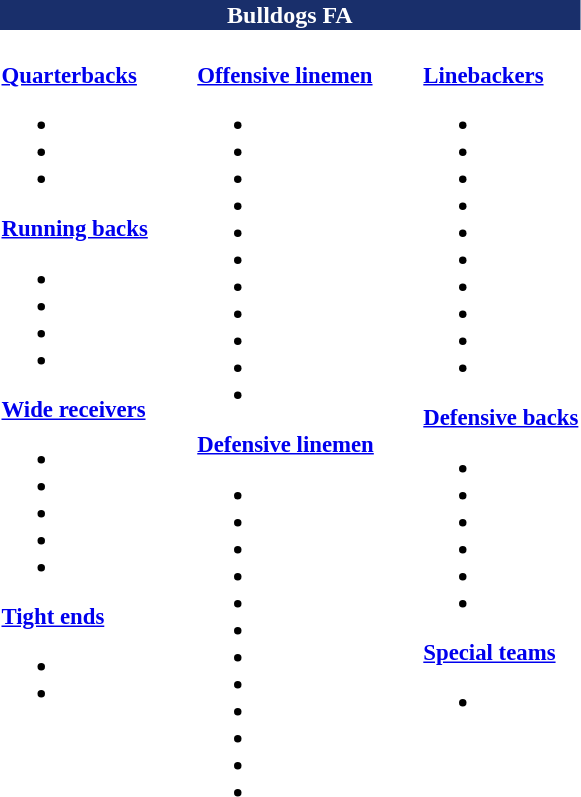<table class="toccolours" style="text-align: left;">
<tr>
<th colspan=7 style="background-color: #192f6b; color:#fff; text-align:center;">Bulldogs FA</th>
</tr>
<tr>
<td style="font-size: 95%;" valign="top"><br><strong><a href='#'>Quarterbacks</a></strong><ul><li></li><li></li><li></li></ul><strong><a href='#'>Running backs</a></strong><ul><li> </li><li></li><li></li><li></li></ul><strong><a href='#'>Wide receivers</a></strong><ul><li></li><li></li><li></li><li></li><li></li></ul><strong><a href='#'>Tight ends</a></strong><ul><li></li><li></li></ul></td>
<td style="width: 25px;"></td>
<td style="font-size: 95%;" valign="top"><br><strong><a href='#'>Offensive linemen</a></strong><ul><li></li><li> </li><li></li><li></li><li></li><li></li><li></li><li></li><li></li><li></li><li></li></ul><strong><a href='#'>Defensive linemen</a></strong><ul><li></li><li></li><li></li><li></li><li></li><li></li><li></li><li></li><li></li><li></li><li></li><li></li></ul></td>
<td style="width: 25px;"></td>
<td style="font-size: 95%;" valign="top"><br><strong><a href='#'>Linebackers</a></strong><ul><li></li><li></li><li> </li><li></li><li></li><li></li><li></li><li> </li><li></li><li></li></ul><strong><a href='#'>Defensive backs</a></strong><ul><li></li><li></li><li></li><li></li><li></li><li></li></ul><strong><a href='#'>Special teams</a></strong><ul><li></li></ul></td>
</tr>
<tr>
</tr>
</table>
